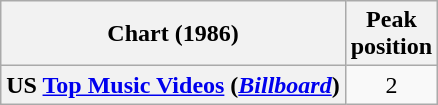<table class="wikitable sortable plainrowheaders">
<tr>
<th scope="col">Chart (1986)</th>
<th scope="col">Peak<br>position</th>
</tr>
<tr>
<th scope="row">US <a href='#'>Top Music Videos</a> (<em><a href='#'>Billboard</a></em>)</th>
<td align="center">2</td>
</tr>
</table>
